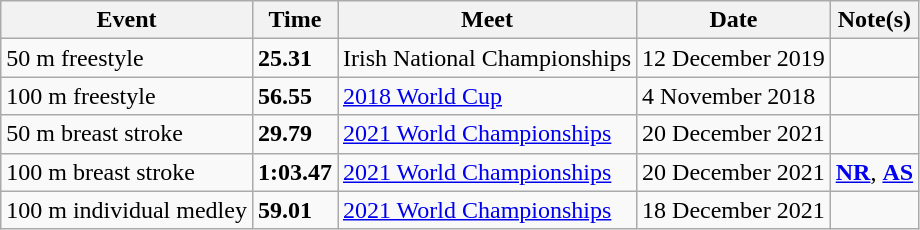<table class="wikitable">
<tr>
<th>Event</th>
<th>Time</th>
<th>Meet</th>
<th>Date</th>
<th>Note(s)</th>
</tr>
<tr>
<td>50 m freestyle</td>
<td><strong>25.31</strong></td>
<td>Irish National Championships</td>
<td>12 December 2019</td>
<td></td>
</tr>
<tr>
<td>100 m freestyle</td>
<td><strong>56.55</strong></td>
<td><a href='#'>2018 World Cup</a></td>
<td>4 November 2018</td>
<td></td>
</tr>
<tr>
<td>50 m breast stroke</td>
<td><strong>29.79</strong></td>
<td><a href='#'>2021 World Championships</a></td>
<td>20 December 2021</td>
<td></td>
</tr>
<tr>
<td>100 m breast stroke</td>
<td><strong>1:03.47</strong></td>
<td><a href='#'>2021 World Championships</a></td>
<td>20 December 2021</td>
<td><strong><a href='#'>NR</a></strong>, <strong><a href='#'>AS</a></strong></td>
</tr>
<tr>
<td>100 m individual medley</td>
<td><strong>59.01</strong></td>
<td><a href='#'>2021 World Championships</a></td>
<td>18 December 2021</td>
<td></td>
</tr>
</table>
